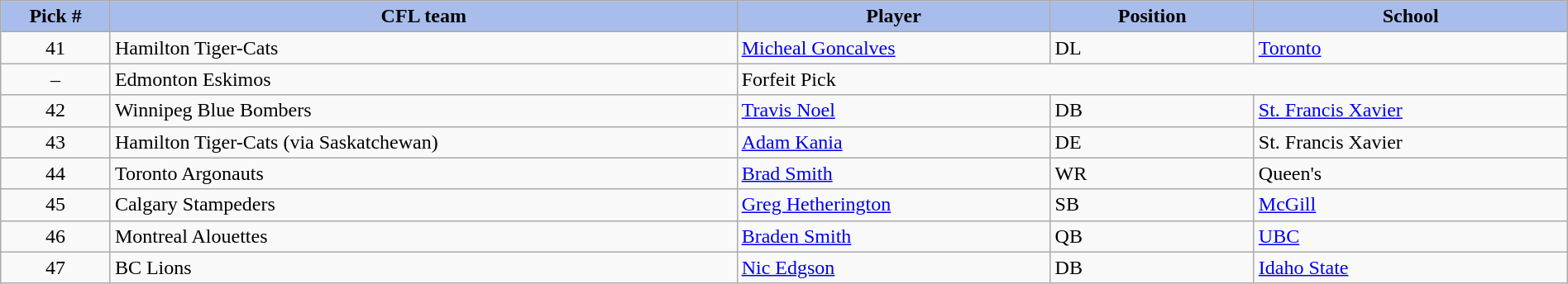<table class="wikitable" style="width: 100%">
<tr>
<th style="background:#A8BDEC;" width=7%>Pick #</th>
<th width=40% style="background:#A8BDEC;">CFL team</th>
<th width=20% style="background:#A8BDEC;">Player</th>
<th width=13% style="background:#A8BDEC;">Position</th>
<th width=20% style="background:#A8BDEC;">School</th>
</tr>
<tr>
<td align=center>41</td>
<td>Hamilton Tiger-Cats</td>
<td><a href='#'>Micheal Goncalves</a></td>
<td>DL</td>
<td><a href='#'>Toronto</a></td>
</tr>
<tr>
<td align=center>–</td>
<td>Edmonton Eskimos</td>
<td colspan="3">Forfeit Pick</td>
</tr>
<tr>
<td align=center>42</td>
<td>Winnipeg Blue Bombers</td>
<td><a href='#'>Travis Noel</a></td>
<td>DB</td>
<td><a href='#'>St. Francis Xavier</a></td>
</tr>
<tr>
<td align=center>43</td>
<td>Hamilton Tiger-Cats (via Saskatchewan)</td>
<td><a href='#'>Adam Kania</a></td>
<td>DE</td>
<td>St. Francis Xavier</td>
</tr>
<tr>
<td align=center>44</td>
<td>Toronto Argonauts</td>
<td><a href='#'>Brad Smith</a></td>
<td>WR</td>
<td>Queen's</td>
</tr>
<tr>
<td align=center>45</td>
<td>Calgary Stampeders</td>
<td><a href='#'>Greg Hetherington</a></td>
<td>SB</td>
<td><a href='#'>McGill</a></td>
</tr>
<tr>
<td align=center>46</td>
<td>Montreal Alouettes</td>
<td><a href='#'>Braden Smith</a></td>
<td>QB</td>
<td><a href='#'>UBC</a></td>
</tr>
<tr>
<td align=center>47</td>
<td>BC Lions</td>
<td><a href='#'>Nic Edgson</a></td>
<td>DB</td>
<td><a href='#'>Idaho State</a></td>
</tr>
</table>
